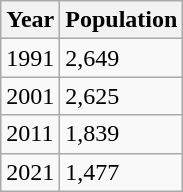<table class=wikitable>
<tr>
<th>Year</th>
<th>Population</th>
</tr>
<tr>
<td>1991</td>
<td>2,649</td>
</tr>
<tr>
<td>2001</td>
<td>2,625</td>
</tr>
<tr>
<td>2011</td>
<td>1,839</td>
</tr>
<tr>
<td>2021</td>
<td>1,477</td>
</tr>
</table>
